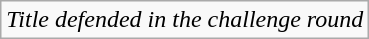<table class="wikitable">
<tr>
<td><em>Title defended in the challenge round</em></td>
</tr>
</table>
